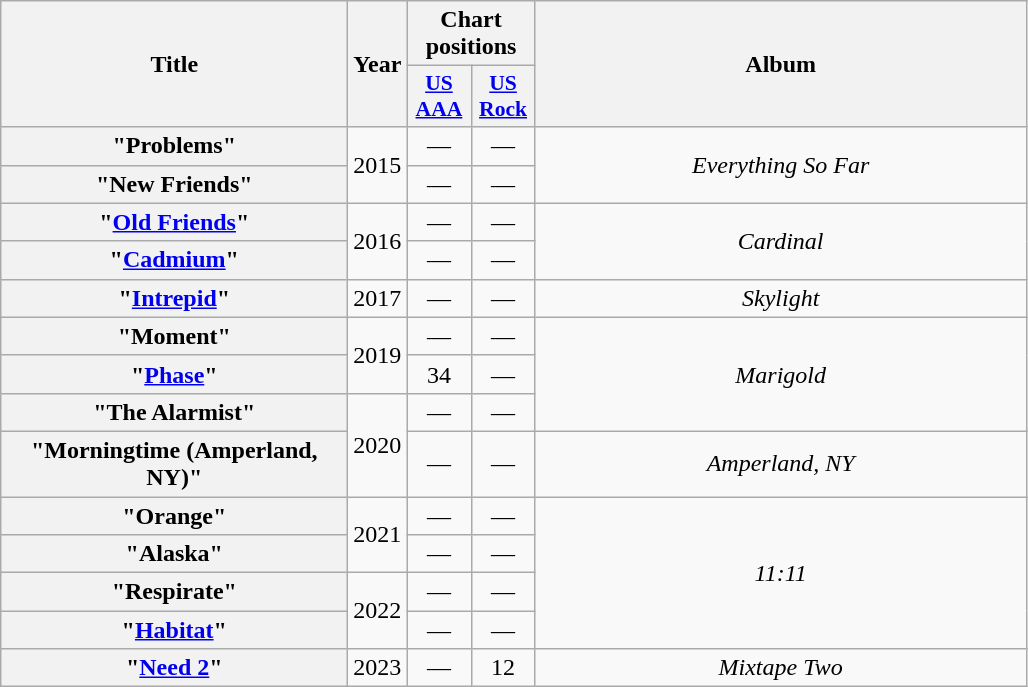<table class="wikitable plainrowheaders" style="text-align:center;">
<tr>
<th scope="col" rowspan="2" style="width:14em;">Title</th>
<th scope="col" rowspan="2" style="width:1em;">Year</th>
<th colspan="2">Chart positions</th>
<th scope="col" rowspan="2" style="width:20em;">Album</th>
</tr>
<tr>
<th scope="col" style="width:2.5em;font-size:90%;"><a href='#'>US<br>AAA</a><br></th>
<th scope="col" style="width:2.5em;font-size:90%;"><a href='#'>US<br>Rock</a><br></th>
</tr>
<tr>
<th scope="row">"Problems"</th>
<td rowspan="2">2015</td>
<td>—</td>
<td>—</td>
<td rowspan="2"><em>Everything So Far</em></td>
</tr>
<tr>
<th scope="row">"New Friends"</th>
<td>—</td>
<td>—</td>
</tr>
<tr>
<th scope="row">"<a href='#'>Old Friends</a>"</th>
<td rowspan="2">2016</td>
<td>—</td>
<td>—</td>
<td rowspan="2"><em>Cardinal</em></td>
</tr>
<tr>
<th scope="row">"<a href='#'>Cadmium</a>"</th>
<td>—</td>
<td>—</td>
</tr>
<tr>
<th scope="row">"<a href='#'>Intrepid</a>"</th>
<td>2017</td>
<td>—</td>
<td>—</td>
<td><em>Skylight</em></td>
</tr>
<tr>
<th scope="row">"Moment"</th>
<td rowspan="2">2019</td>
<td>—</td>
<td>—</td>
<td rowspan="3"><em>Marigold</em></td>
</tr>
<tr>
<th scope="row">"<a href='#'>Phase</a>"</th>
<td>34</td>
<td>—</td>
</tr>
<tr>
<th scope="row">"The Alarmist"</th>
<td rowspan="2">2020</td>
<td>—</td>
<td>—</td>
</tr>
<tr>
<th scope="row">"Morningtime (Amperland, NY)"</th>
<td>—</td>
<td>—</td>
<td><em>Amperland, NY</em></td>
</tr>
<tr>
<th scope="row">"Orange"</th>
<td rowspan=2>2021</td>
<td>—</td>
<td>—</td>
<td rowspan=4><em>11:11</em></td>
</tr>
<tr>
<th scope="row">"Alaska"</th>
<td>—</td>
<td>—</td>
</tr>
<tr>
<th scope="row">"Respirate"</th>
<td rowspan=2>2022</td>
<td>—</td>
<td>—</td>
</tr>
<tr>
<th scope="row">"<a href='#'>Habitat</a>"</th>
<td>—</td>
<td>—</td>
</tr>
<tr>
<th scope="row">"<a href='#'>Need 2</a>"</th>
<td>2023</td>
<td>—</td>
<td>12</td>
<td><em>Mixtape Two</em></td>
</tr>
</table>
